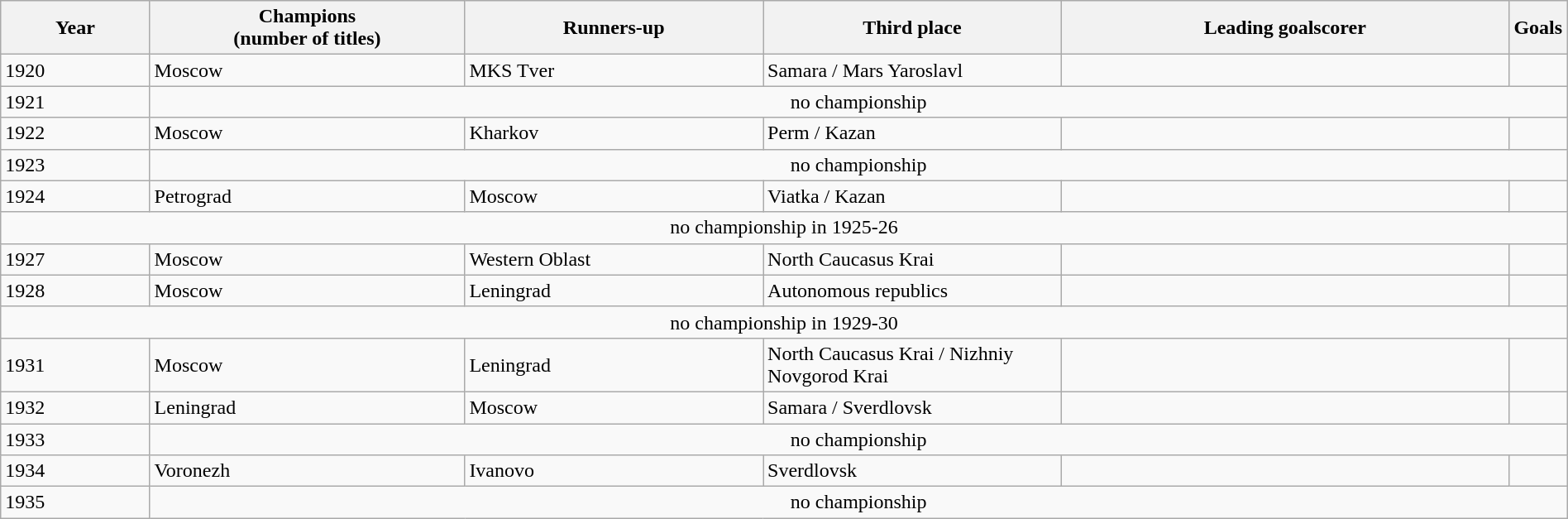<table class="wikitable" style="width:100%;">
<tr>
<th width=9%>Year</th>
<th width=19%>Champions<br>(number of titles)</th>
<th width=18%>Runners-up</th>
<th width=18%>Third place</th>
<th width=27%>Leading goalscorer</th>
<th width=1%>Goals</th>
</tr>
<tr>
<td>1920</td>
<td>Moscow</td>
<td>MKS Tver</td>
<td>Samara / Mars Yaroslavl</td>
<td></td>
<td></td>
</tr>
<tr>
<td>1921</td>
<td colspan=5 align=center>no championship</td>
</tr>
<tr>
<td>1922</td>
<td>Moscow</td>
<td>Kharkov</td>
<td>Perm / Kazan</td>
<td></td>
<td></td>
</tr>
<tr>
<td>1923</td>
<td colspan=5 align=center>no championship</td>
</tr>
<tr>
<td>1924</td>
<td>Petrograd</td>
<td>Moscow</td>
<td>Viatka / Kazan</td>
<td></td>
<td></td>
</tr>
<tr>
<td colspan=6 align=center>no championship in 1925-26</td>
</tr>
<tr>
<td>1927</td>
<td>Moscow</td>
<td>Western Oblast</td>
<td>North Caucasus Krai</td>
<td></td>
<td></td>
</tr>
<tr>
<td>1928</td>
<td>Moscow</td>
<td>Leningrad</td>
<td>Autonomous republics</td>
<td></td>
<td></td>
</tr>
<tr>
<td colspan=6 align=center>no championship in 1929-30</td>
</tr>
<tr>
<td>1931</td>
<td>Moscow</td>
<td>Leningrad</td>
<td>North Caucasus Krai / Nizhniy Novgorod Krai</td>
<td></td>
<td></td>
</tr>
<tr>
<td>1932</td>
<td>Leningrad</td>
<td>Moscow</td>
<td>Samara / Sverdlovsk</td>
<td></td>
<td></td>
</tr>
<tr>
<td>1933</td>
<td colspan=5 align=center>no championship</td>
</tr>
<tr>
<td>1934</td>
<td>Voronezh</td>
<td>Ivanovo</td>
<td>Sverdlovsk</td>
<td></td>
<td></td>
</tr>
<tr>
<td>1935</td>
<td colspan=5 align=center>no championship</td>
</tr>
</table>
